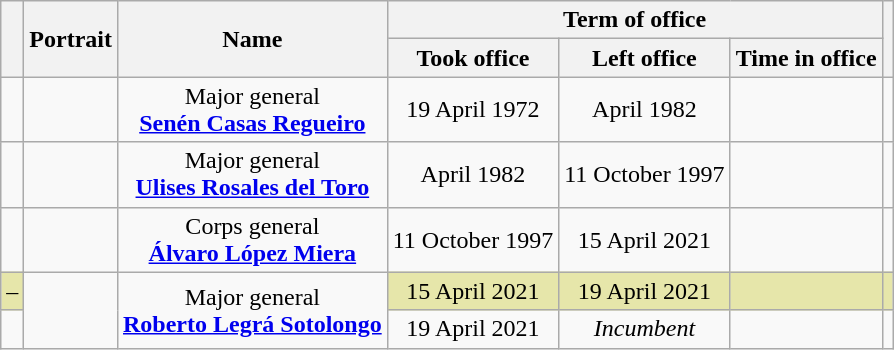<table class="wikitable" style="text-align:center">
<tr>
<th rowspan=2></th>
<th rowspan=2>Portrait</th>
<th rowspan=2>Name<br></th>
<th colspan=3>Term of office</th>
<th rowspan=2></th>
</tr>
<tr>
<th>Took office</th>
<th>Left office</th>
<th>Time in office</th>
</tr>
<tr>
<td></td>
<td></td>
<td>Major general<br><strong><a href='#'>Senén Casas Regueiro</a></strong><br></td>
<td>19 April 1972</td>
<td>April 1982</td>
<td></td>
<td></td>
</tr>
<tr>
<td></td>
<td></td>
<td>Major general<br><strong><a href='#'>Ulises Rosales del Toro</a></strong><br></td>
<td>April 1982</td>
<td>11 October 1997</td>
<td></td>
<td></td>
</tr>
<tr>
<td></td>
<td></td>
<td>Corps general<br><strong><a href='#'>Álvaro López Miera</a></strong><br></td>
<td>11 October 1997</td>
<td>15 April 2021</td>
<td></td>
<td></td>
</tr>
<tr>
<td style="background:#e6e6aa;">–</td>
<td rowspan=2></td>
<td rowspan=2>Major general<br><strong><a href='#'>Roberto Legrá Sotolongo</a></strong><br></td>
<td style="background:#e6e6aa;">15 April 2021</td>
<td style="background:#e6e6aa;">19 April 2021</td>
<td style="background:#e6e6aa;"></td>
<td style="background:#e6e6aa;"></td>
</tr>
<tr>
<td></td>
<td>19 April 2021</td>
<td><em>Incumbent</em></td>
<td></td>
<td></td>
</tr>
</table>
